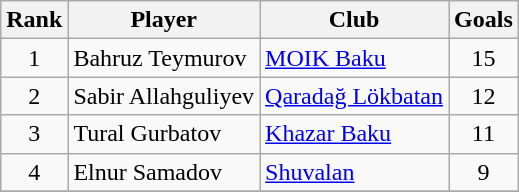<table class="wikitable" style="text-align:center">
<tr>
<th>Rank</th>
<th>Player</th>
<th>Club</th>
<th>Goals</th>
</tr>
<tr>
<td rowspan=1>1</td>
<td align="left"> Bahruz Teymurov</td>
<td align="left"><a href='#'>MOIK Baku</a></td>
<td rowspan=1>15</td>
</tr>
<tr>
<td rowspan=1>2</td>
<td align="left"> Sabir Allahguliyev</td>
<td align="left"><a href='#'>Qaradağ Lökbatan</a></td>
<td rowspan=1>12</td>
</tr>
<tr>
<td rowspan=1>3</td>
<td align="left"> Tural Gurbatov</td>
<td align="left"><a href='#'>Khazar Baku</a></td>
<td rowspan=1>11</td>
</tr>
<tr>
<td rowspan=1>4</td>
<td align="left"> Elnur Samadov</td>
<td align="left"><a href='#'>Shuvalan</a></td>
<td rowspan=1>9</td>
</tr>
<tr>
</tr>
</table>
